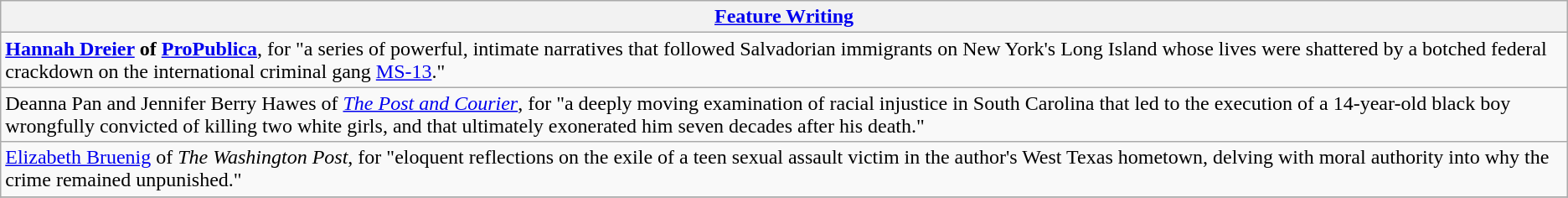<table class="wikitable" style="float:left; float:none;">
<tr>
<th><a href='#'>Feature Writing</a></th>
</tr>
<tr>
<td><strong><a href='#'>Hannah Dreier</a> of <a href='#'>ProPublica</a></strong>, for "a series of powerful, intimate narratives that followed Salvadorian immigrants on New York's Long Island whose lives were shattered by a botched federal crackdown on the international criminal gang <a href='#'>MS-13</a>."</td>
</tr>
<tr>
<td>Deanna Pan and Jennifer Berry Hawes of <em><a href='#'>The Post and Courier</a></em>, for "a deeply moving examination of racial injustice in South Carolina that led to the execution of a 14-year-old black boy wrongfully convicted of killing two white girls, and that ultimately exonerated him seven decades after his death."</td>
</tr>
<tr>
<td><a href='#'>Elizabeth Bruenig</a> of <em>The Washington Post</em>, for "eloquent reflections on the exile of a teen sexual assault victim in the author's West Texas hometown, delving with moral authority into why the crime remained unpunished."</td>
</tr>
<tr>
</tr>
</table>
